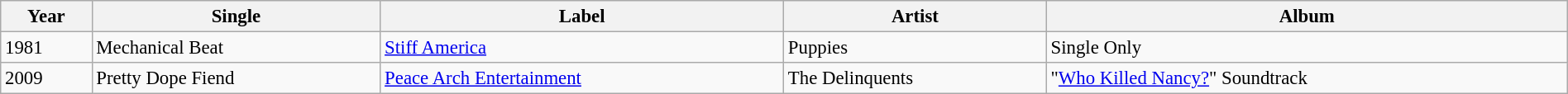<table class="wikitable sortable" style="text-align:left; font-size: 95%; width: 100%; height: 50px" border="1">
<tr>
<th>Year</th>
<th>Single</th>
<th>Label</th>
<th>Artist</th>
<th>Album</th>
</tr>
<tr>
<td>1981</td>
<td>Mechanical Beat</td>
<td><a href='#'>Stiff America</a></td>
<td>Puppies</td>
<td>Single Only</td>
</tr>
<tr>
<td>2009</td>
<td>Pretty Dope Fiend</td>
<td><a href='#'>Peace Arch Entertainment</a></td>
<td>The Delinquents</td>
<td>"<a href='#'>Who Killed Nancy?</a>" Soundtrack</td>
</tr>
</table>
